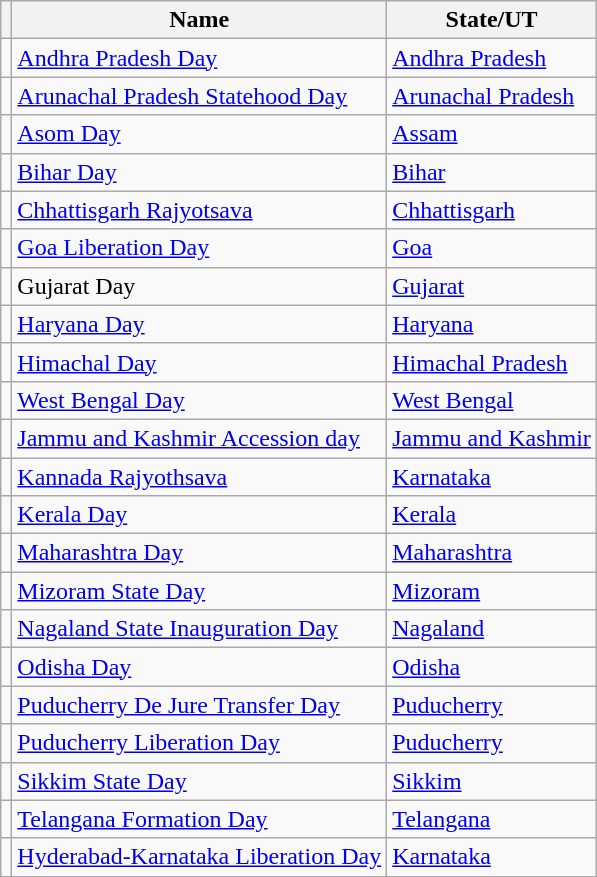<table class="sortable wikitable"style="text-align:left;"style="font-size: 85%">
<tr>
<th></th>
<th>Name</th>
<th>State/UT</th>
</tr>
<tr>
<td></td>
<td><a href='#'>Andhra Pradesh Day</a></td>
<td><a href='#'>Andhra Pradesh</a></td>
</tr>
<tr>
<td></td>
<td><a href='#'>Arunachal Pradesh Statehood Day</a></td>
<td><a href='#'>Arunachal Pradesh</a></td>
</tr>
<tr>
<td></td>
<td><a href='#'>Asom Day</a></td>
<td><a href='#'>Assam</a></td>
</tr>
<tr>
<td></td>
<td><a href='#'>Bihar Day</a></td>
<td><a href='#'>Bihar</a></td>
</tr>
<tr>
<td></td>
<td><a href='#'>Chhattisgarh Rajyotsava</a></td>
<td><a href='#'>Chhattisgarh</a></td>
</tr>
<tr>
<td></td>
<td><a href='#'>Goa Liberation Day</a></td>
<td><a href='#'>Goa</a></td>
</tr>
<tr>
<td></td>
<td>Gujarat Day</td>
<td><a href='#'>Gujarat</a></td>
</tr>
<tr>
<td></td>
<td><a href='#'>Haryana Day</a></td>
<td><a href='#'>Haryana</a></td>
</tr>
<tr>
<td></td>
<td><a href='#'>Himachal Day</a></td>
<td><a href='#'>Himachal Pradesh</a></td>
</tr>
<tr>
<td></td>
<td><a href='#'>West Bengal Day</a></td>
<td><a href='#'>West Bengal</a></td>
</tr>
<tr>
<td></td>
<td><a href='#'>Jammu and Kashmir Accession day</a></td>
<td><a href='#'>Jammu and Kashmir</a></td>
</tr>
<tr>
<td></td>
<td><a href='#'>Kannada Rajyothsava</a></td>
<td><a href='#'>Karnataka</a></td>
</tr>
<tr>
<td></td>
<td><a href='#'>Kerala Day</a></td>
<td><a href='#'>Kerala</a></td>
</tr>
<tr>
<td></td>
<td><a href='#'>Maharashtra Day</a></td>
<td><a href='#'>Maharashtra</a></td>
</tr>
<tr>
<td></td>
<td><a href='#'>Mizoram State Day</a></td>
<td><a href='#'>Mizoram</a></td>
</tr>
<tr>
<td></td>
<td><a href='#'>Nagaland State Inauguration Day</a></td>
<td><a href='#'>Nagaland</a></td>
</tr>
<tr>
<td></td>
<td><a href='#'>Odisha Day</a></td>
<td><a href='#'>Odisha</a></td>
</tr>
<tr>
<td></td>
<td><a href='#'>Puducherry De Jure Transfer Day</a></td>
<td><a href='#'>Puducherry</a></td>
</tr>
<tr>
<td></td>
<td><a href='#'>Puducherry Liberation Day</a></td>
<td><a href='#'>Puducherry</a></td>
</tr>
<tr>
<td></td>
<td><a href='#'>Sikkim State Day</a></td>
<td><a href='#'>Sikkim</a></td>
</tr>
<tr>
<td></td>
<td><a href='#'>Telangana Formation Day</a></td>
<td><a href='#'>Telangana</a></td>
</tr>
<tr>
<td></td>
<td><a href='#'>Hyderabad-Karnataka Liberation Day</a></td>
<td><a href='#'>Karnataka</a></td>
</tr>
</table>
